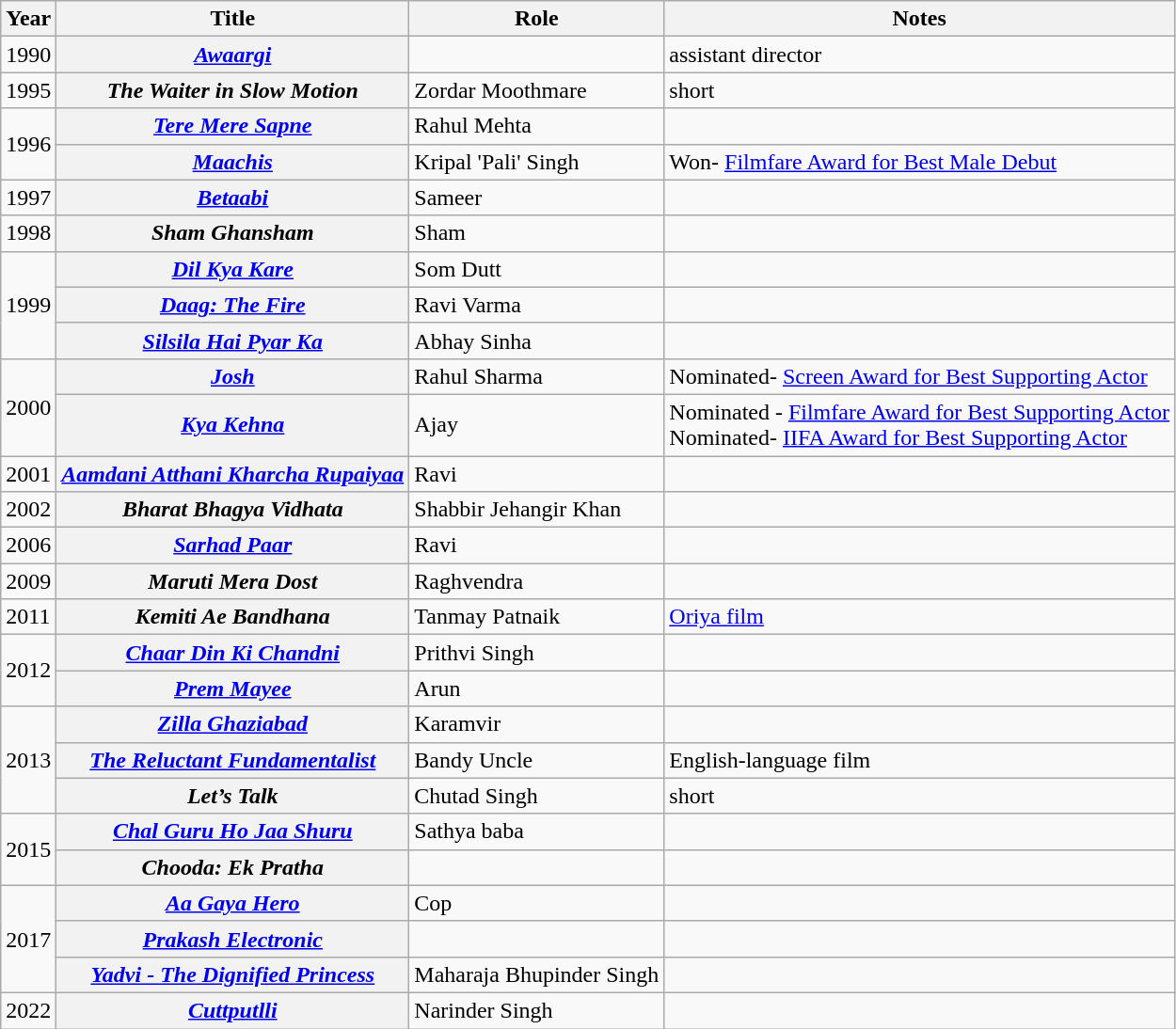<table class="wikitable sortable plainrowheaders">
<tr align="center">
<th scope="col">Year</th>
<th scope="col">Title</th>
<th scope="col">Role</th>
<th scope="col">Notes</th>
</tr>
<tr>
<td>1990</td>
<th scope="row" align="left"><em><a href='#'>Awaargi</a></em></th>
<td></td>
<td>assistant director</td>
</tr>
<tr>
<td>1995</td>
<th scope="row" align="left"><em>The Waiter in Slow Motion</em></th>
<td>Zordar Moothmare</td>
<td>short</td>
</tr>
<tr>
<td rowspan="2">1996</td>
<th scope="row" align="left"><em><a href='#'>Tere Mere Sapne</a></em></th>
<td>Rahul Mehta</td>
<td></td>
</tr>
<tr>
<th scope="row" align="left"><em><a href='#'>Maachis</a></em></th>
<td>Kripal 'Pali' Singh</td>
<td>Won- <a href='#'>Filmfare Award for Best Male Debut</a></td>
</tr>
<tr>
<td>1997</td>
<th scope="row" align="left"><em><a href='#'>Betaabi</a></em></th>
<td>Sameer</td>
<td></td>
</tr>
<tr>
<td>1998</td>
<th scope="row" align="left"><em>Sham Ghansham</em></th>
<td>Sham</td>
<td></td>
</tr>
<tr>
<td rowspan="3">1999</td>
<th scope="row" align="left"><em><a href='#'>Dil Kya Kare</a></em></th>
<td>Som Dutt</td>
<td></td>
</tr>
<tr>
<th scope="row" align="left"><em><a href='#'>Daag: The Fire</a></em></th>
<td>Ravi Varma</td>
<td></td>
</tr>
<tr>
<th scope="row" align="left"><em><a href='#'>Silsila Hai Pyar Ka</a></em></th>
<td>Abhay Sinha</td>
<td></td>
</tr>
<tr>
<td rowspan=2>2000</td>
<th scope="row" align="left"><em><a href='#'>Josh</a></em></th>
<td>Rahul Sharma</td>
<td>Nominated- <a href='#'>Screen Award for Best Supporting Actor</a></td>
</tr>
<tr>
<th scope="row" align="left"><em><a href='#'>Kya Kehna</a></em></th>
<td>Ajay</td>
<td>Nominated - <a href='#'>Filmfare Award for Best Supporting Actor</a><br>Nominated- <a href='#'>IIFA Award for Best Supporting Actor</a></td>
</tr>
<tr>
<td>2001</td>
<th scope="row" align="left"><em><a href='#'>Aamdani Atthani Kharcha Rupaiyaa</a></em></th>
<td>Ravi</td>
<td></td>
</tr>
<tr>
<td>2002</td>
<th scope="row" align="left"><em>Bharat Bhagya Vidhata</em></th>
<td>Shabbir Jehangir Khan</td>
<td></td>
</tr>
<tr>
<td>2006</td>
<th scope="row" align="left"><em><a href='#'>Sarhad Paar</a></em></th>
<td>Ravi</td>
<td></td>
</tr>
<tr>
<td>2009</td>
<th scope="row" align="left"><em>Maruti Mera Dost</em></th>
<td>Raghvendra</td>
<td></td>
</tr>
<tr>
<td>2011</td>
<th scope="row" align="left"><em>Kemiti Ae Bandhana</em></th>
<td>Tanmay Patnaik</td>
<td><a href='#'>Oriya film</a></td>
</tr>
<tr>
<td rowspan="2">2012</td>
<th scope="row" align="left"><em><a href='#'>Chaar Din Ki Chandni</a></em></th>
<td>Prithvi Singh</td>
<td></td>
</tr>
<tr>
<th scope="row" align="left"><em><a href='#'>Prem Mayee</a></em></th>
<td>Arun</td>
<td></td>
</tr>
<tr>
<td rowspan="3">2013</td>
<th scope="row" align="left"><em><a href='#'>Zilla Ghaziabad</a></em></th>
<td>Karamvir</td>
<td></td>
</tr>
<tr>
<th scope="row" align="left"><em><a href='#'>The Reluctant Fundamentalist</a></em></th>
<td>Bandy Uncle</td>
<td>English-language film</td>
</tr>
<tr>
<th scope="row" align="left"><em>Let’s Talk</em></th>
<td>Chutad Singh</td>
<td>short</td>
</tr>
<tr>
<td rowspan="2">2015</td>
<th scope="row" align="left"><em><a href='#'>Chal Guru Ho Jaa Shuru</a></em></th>
<td>Sathya baba</td>
<td></td>
</tr>
<tr>
<th scope="row" align="left"><em>Chooda: Ek Pratha</em></th>
<td></td>
<td></td>
</tr>
<tr>
<td rowspan="3">2017</td>
<th scope="row" align="left"><em><a href='#'>Aa Gaya Hero</a></em></th>
<td>Cop</td>
<td></td>
</tr>
<tr>
<th scope="row" align="left"><em><a href='#'>Prakash Electronic</a></em></th>
<td></td>
<td></td>
</tr>
<tr>
<th scope="row" align="left"><em><a href='#'>Yadvi - The Dignified Princess</a></em></th>
<td>Maharaja Bhupinder Singh</td>
<td></td>
</tr>
<tr>
<td>2022</td>
<th scope="row" align="left"><em><a href='#'>Cuttputlli</a></em></th>
<td>Narinder Singh</td>
<td></td>
</tr>
</table>
